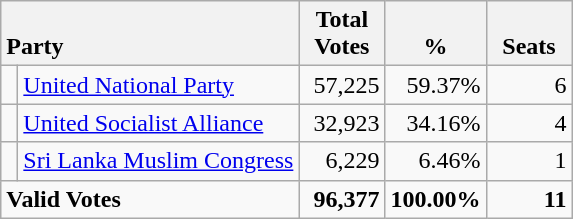<table class="wikitable" style="text-align:right;">
<tr>
<th style="text-align:left; vertical-align:bottom;" colspan="2">Party</th>
<th style="vertical-align:bottom; text-align:center; width:50px;">Total Votes</th>
<th style="vertical-align:bottom; text-align:center; width:50px;">%</th>
<th style="vertical-align:bottom; text-align:center; width:50px;">Seats</th>
</tr>
<tr>
<td bgcolor=> </td>
<td align=left><a href='#'>United National Party</a></td>
<td>57,225</td>
<td>59.37%</td>
<td>6</td>
</tr>
<tr>
<td bgcolor=> </td>
<td align=left><a href='#'>United Socialist Alliance</a></td>
<td>32,923</td>
<td>34.16%</td>
<td>4</td>
</tr>
<tr>
<td bgcolor=> </td>
<td align=left><a href='#'>Sri Lanka Muslim Congress</a></td>
<td>6,229</td>
<td>6.46%</td>
<td>1</td>
</tr>
<tr style="font-weight:bold">
<td style="text-align:left;" colspan="2">Valid Votes</td>
<td>96,377</td>
<td>100.00%</td>
<td>11</td>
</tr>
</table>
